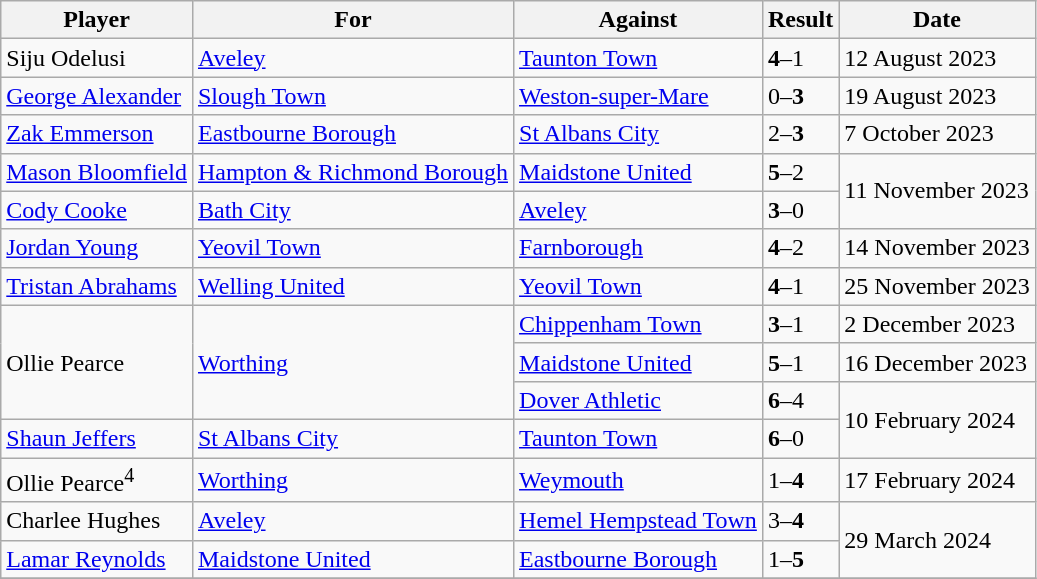<table class="wikitable">
<tr>
<th>Player</th>
<th>For</th>
<th>Against</th>
<th>Result</th>
<th>Date</th>
</tr>
<tr>
<td> Siju Odelusi</td>
<td><a href='#'>Aveley</a></td>
<td><a href='#'>Taunton Town</a></td>
<td><strong>4</strong>–1</td>
<td>12 August 2023</td>
</tr>
<tr>
<td> <a href='#'>George Alexander</a></td>
<td><a href='#'>Slough Town</a></td>
<td><a href='#'>Weston-super-Mare</a></td>
<td>0–<strong>3</strong></td>
<td>19 August 2023</td>
</tr>
<tr>
<td> <a href='#'>Zak Emmerson</a></td>
<td><a href='#'>Eastbourne Borough</a></td>
<td><a href='#'>St Albans City</a></td>
<td>2–<strong>3</strong></td>
<td>7 October 2023</td>
</tr>
<tr>
<td> <a href='#'>Mason Bloomfield</a></td>
<td><a href='#'>Hampton & Richmond Borough</a></td>
<td><a href='#'>Maidstone United</a></td>
<td><strong>5</strong>–2</td>
<td rowspan="2">11 November 2023</td>
</tr>
<tr>
<td> <a href='#'>Cody Cooke</a></td>
<td><a href='#'>Bath City</a></td>
<td><a href='#'>Aveley</a></td>
<td><strong>3</strong>–0</td>
</tr>
<tr>
<td> <a href='#'>Jordan Young</a></td>
<td><a href='#'>Yeovil Town</a></td>
<td><a href='#'>Farnborough</a></td>
<td><strong>4</strong>–2</td>
<td>14 November 2023</td>
</tr>
<tr>
<td> <a href='#'>Tristan Abrahams</a></td>
<td><a href='#'>Welling United</a></td>
<td><a href='#'>Yeovil Town</a></td>
<td><strong>4</strong>–1</td>
<td>25 November 2023</td>
</tr>
<tr>
<td rowspan="3"> Ollie Pearce</td>
<td rowspan="3"><a href='#'>Worthing</a></td>
<td><a href='#'>Chippenham Town</a></td>
<td><strong>3</strong>–1</td>
<td>2 December 2023</td>
</tr>
<tr>
<td><a href='#'>Maidstone United</a></td>
<td><strong>5</strong>–1</td>
<td>16 December 2023</td>
</tr>
<tr>
<td><a href='#'>Dover Athletic</a></td>
<td><strong>6</strong>–4</td>
<td rowspan="2">10 February 2024</td>
</tr>
<tr>
<td> <a href='#'>Shaun Jeffers</a></td>
<td><a href='#'>St Albans City</a></td>
<td><a href='#'>Taunton Town</a></td>
<td><strong>6</strong>–0</td>
</tr>
<tr>
<td> Ollie Pearce<sup>4</sup></td>
<td><a href='#'>Worthing</a></td>
<td><a href='#'>Weymouth</a></td>
<td>1–<strong>4</strong></td>
<td>17 February 2024</td>
</tr>
<tr>
<td> Charlee Hughes</td>
<td><a href='#'>Aveley</a></td>
<td><a href='#'>Hemel Hempstead Town</a></td>
<td>3–<strong>4</strong></td>
<td rowspan="2">29 March 2024</td>
</tr>
<tr>
<td> <a href='#'>Lamar Reynolds</a></td>
<td><a href='#'>Maidstone United</a></td>
<td><a href='#'>Eastbourne Borough</a></td>
<td>1–<strong>5</strong></td>
</tr>
<tr>
</tr>
</table>
